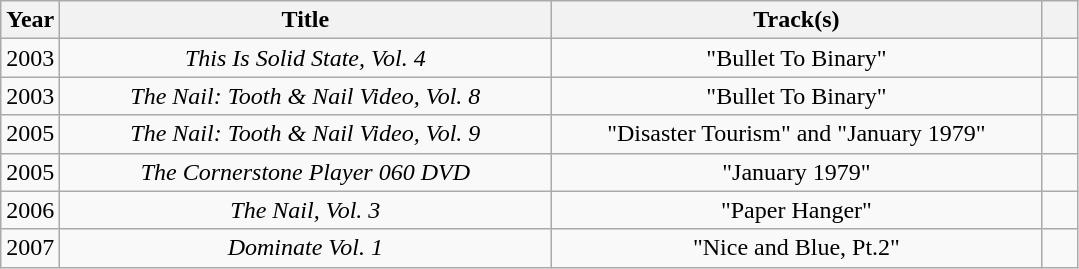<table class="wikitable plainrowheaders" style="text-align:center;">
<tr>
<th scope="col" style="width:2em;">Year</th>
<th scope="col" style="width:20em;">Title</th>
<th scope="col" style="width:20em;">Track(s)</th>
<th scope="col" style="width:1em;"></th>
</tr>
<tr>
<td align="center">2003</td>
<td scope="row"><em>This Is Solid State, Vol. 4</em></td>
<td>"Bullet To Binary"</td>
<td></td>
</tr>
<tr>
<td align="center">2003</td>
<td scope="row"><em>The Nail: Tooth & Nail Video, Vol. 8</em></td>
<td>"Bullet To Binary"</td>
<td></td>
</tr>
<tr>
<td align="center">2005</td>
<td scope="row"><em>The Nail: Tooth & Nail Video, Vol. 9</em></td>
<td>"Disaster Tourism" and "January 1979"</td>
<td></td>
</tr>
<tr>
<td align="center">2005</td>
<td scope="row"><em>The Cornerstone Player 060 DVD</em></td>
<td>"January 1979"</td>
<td></td>
</tr>
<tr>
<td align="center">2006</td>
<td scope="row"><em>The Nail, Vol. 3</em></td>
<td>"Paper Hanger"</td>
<td></td>
</tr>
<tr>
<td align="center">2007</td>
<td scope="row"><em>Dominate Vol. 1</em></td>
<td>"Nice and Blue, Pt.2"</td>
<td></td>
</tr>
</table>
